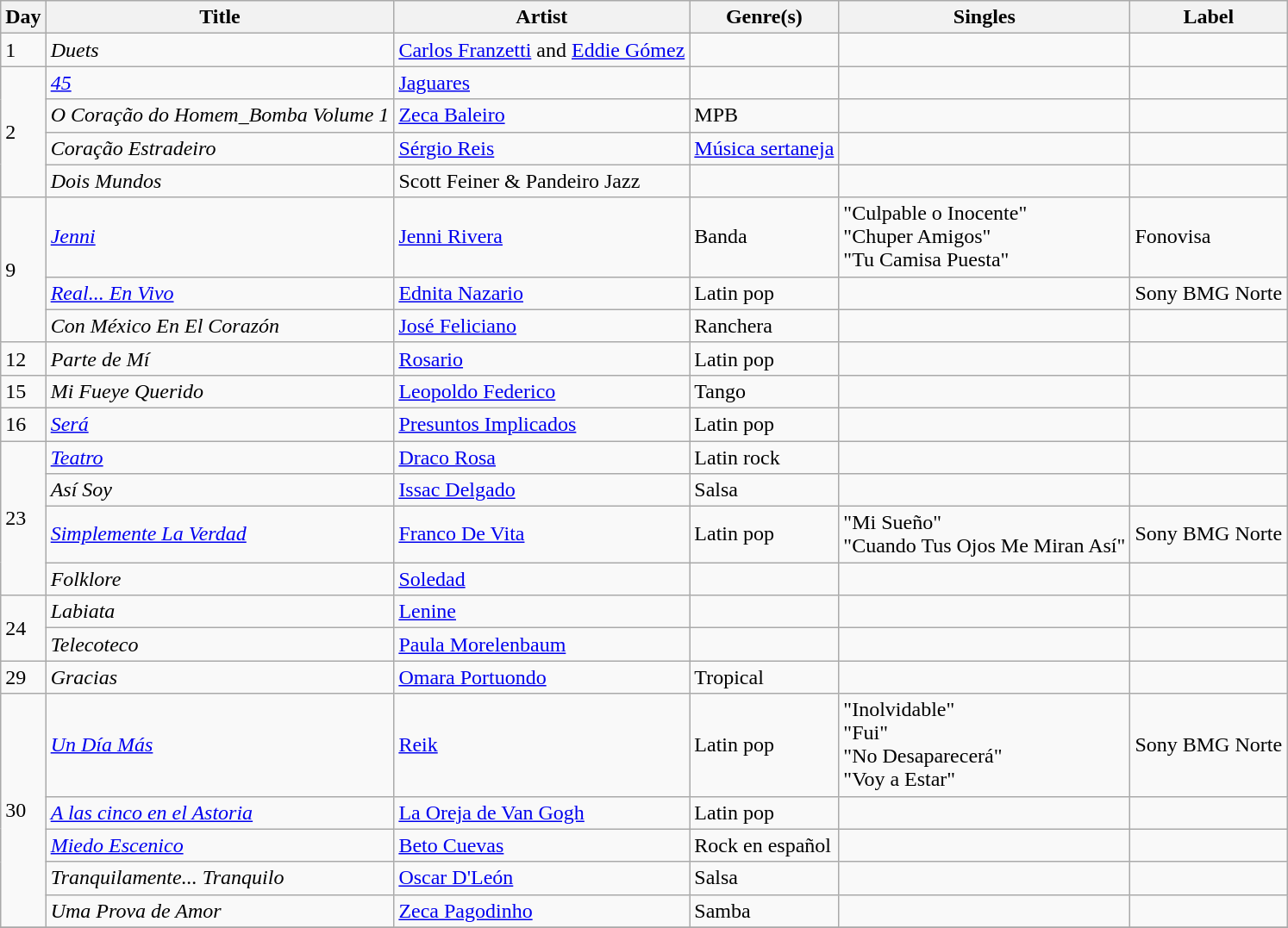<table class="wikitable sortable" style="text-align: left;">
<tr>
<th>Day</th>
<th>Title</th>
<th>Artist</th>
<th>Genre(s)</th>
<th>Singles</th>
<th>Label</th>
</tr>
<tr>
<td>1</td>
<td><em>Duets</em></td>
<td><a href='#'>Carlos Franzetti</a> and <a href='#'>Eddie Gómez</a></td>
<td></td>
<td></td>
<td></td>
</tr>
<tr>
<td rowspan="4">2</td>
<td><em><a href='#'>45</a></em></td>
<td><a href='#'>Jaguares</a></td>
<td></td>
<td></td>
<td></td>
</tr>
<tr>
<td><em>O Coração do Homem_Bomba Volume 1</em></td>
<td><a href='#'>Zeca Baleiro</a></td>
<td>MPB</td>
<td></td>
<td></td>
</tr>
<tr>
<td><em>Coração Estradeiro</em></td>
<td><a href='#'>Sérgio Reis</a></td>
<td><a href='#'>Música sertaneja</a></td>
<td></td>
<td></td>
</tr>
<tr>
<td><em>Dois Mundos</em></td>
<td>Scott Feiner & Pandeiro Jazz</td>
<td></td>
<td></td>
<td></td>
</tr>
<tr>
<td rowspan="3">9</td>
<td><em><a href='#'>Jenni</a></em></td>
<td><a href='#'>Jenni Rivera</a></td>
<td>Banda</td>
<td>"Culpable o Inocente"<br>"Chuper Amigos"<br>"Tu Camisa Puesta"</td>
<td>Fonovisa</td>
</tr>
<tr>
<td><em><a href='#'>Real... En Vivo</a></em></td>
<td><a href='#'>Ednita Nazario</a></td>
<td>Latin pop</td>
<td></td>
<td>Sony BMG Norte</td>
</tr>
<tr>
<td><em>Con México En El Corazón</em></td>
<td><a href='#'>José Feliciano</a></td>
<td>Ranchera</td>
<td></td>
<td></td>
</tr>
<tr>
<td>12</td>
<td><em>Parte de Mí</em></td>
<td><a href='#'>Rosario</a></td>
<td>Latin pop</td>
<td></td>
<td></td>
</tr>
<tr>
<td>15</td>
<td><em>Mi Fueye Querido</em></td>
<td><a href='#'>Leopoldo Federico</a></td>
<td>Tango</td>
<td></td>
<td></td>
</tr>
<tr>
<td>16</td>
<td><em><a href='#'>Será</a></em></td>
<td><a href='#'>Presuntos Implicados</a></td>
<td>Latin pop</td>
<td></td>
<td></td>
</tr>
<tr>
<td rowspan="4">23</td>
<td><em><a href='#'>Teatro</a></em></td>
<td><a href='#'>Draco Rosa</a></td>
<td>Latin rock</td>
<td></td>
<td></td>
</tr>
<tr>
<td><em> Así Soy</em></td>
<td><a href='#'>Issac Delgado</a></td>
<td>Salsa</td>
<td></td>
<td></td>
</tr>
<tr>
<td><em><a href='#'>Simplemente La Verdad</a></em></td>
<td><a href='#'>Franco De Vita</a></td>
<td>Latin pop</td>
<td>"Mi Sueño"<br>"Cuando Tus Ojos Me Miran Así"</td>
<td>Sony BMG Norte</td>
</tr>
<tr>
<td><em>Folklore</em></td>
<td><a href='#'>Soledad</a></td>
<td></td>
<td></td>
<td></td>
</tr>
<tr>
<td rowspan="2">24</td>
<td><em>Labiata</em></td>
<td><a href='#'>Lenine</a></td>
<td></td>
<td></td>
<td></td>
</tr>
<tr>
<td><em>Telecoteco </em></td>
<td><a href='#'>Paula Morelenbaum</a></td>
<td></td>
<td></td>
<td></td>
</tr>
<tr>
<td>29</td>
<td><em>Gracias</em></td>
<td><a href='#'>Omara Portuondo</a></td>
<td>Tropical</td>
<td></td>
<td></td>
</tr>
<tr>
<td rowspan="5">30</td>
<td><em><a href='#'>Un Día Más</a></em></td>
<td><a href='#'>Reik</a></td>
<td>Latin pop</td>
<td>"Inolvidable"<br>"Fui"<br>"No Desaparecerá"<br>"Voy a Estar"</td>
<td>Sony BMG Norte</td>
</tr>
<tr>
<td><em><a href='#'>A las cinco en el Astoria</a></em></td>
<td><a href='#'>La Oreja de Van Gogh</a></td>
<td>Latin pop</td>
<td></td>
<td></td>
</tr>
<tr>
<td><em><a href='#'>Miedo Escenico</a></em></td>
<td><a href='#'>Beto Cuevas</a></td>
<td>Rock en español</td>
<td></td>
<td></td>
</tr>
<tr>
<td><em>Tranquilamente... Tranquilo</em></td>
<td><a href='#'>Oscar D'León</a></td>
<td>Salsa</td>
<td></td>
<td></td>
</tr>
<tr>
<td><em>Uma Prova de Amor</em></td>
<td><a href='#'>Zeca Pagodinho</a></td>
<td>Samba</td>
<td></td>
<td></td>
</tr>
<tr>
</tr>
</table>
